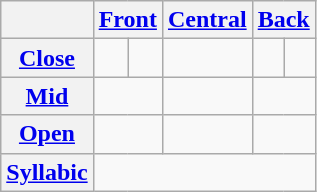<table class="wikitable" style="text-align:center;">
<tr>
<th></th>
<th colspan="2"><a href='#'>Front</a></th>
<th><a href='#'>Central</a></th>
<th colspan="2"><a href='#'>Back</a></th>
</tr>
<tr>
<th><a href='#'>Close</a></th>
<td></td>
<td></td>
<td></td>
<td></td>
<td></td>
</tr>
<tr>
<th><a href='#'>Mid</a></th>
<td colspan="2"></td>
<td></td>
<td colspan="2"></td>
</tr>
<tr>
<th><a href='#'>Open</a></th>
<td colspan="2"></td>
<td></td>
<td colspan="2"></td>
</tr>
<tr>
<th><a href='#'>Syllabic</a></th>
<td colspan="5"></td>
</tr>
</table>
